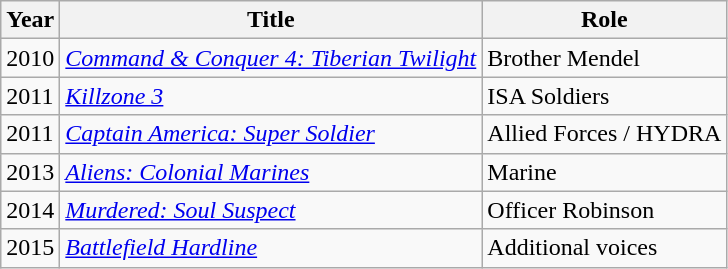<table class="wikitable sortable">
<tr>
<th>Year</th>
<th>Title</th>
<th>Role</th>
</tr>
<tr>
<td>2010</td>
<td><em><a href='#'>Command & Conquer 4: Tiberian Twilight</a></em></td>
<td>Brother Mendel</td>
</tr>
<tr>
<td>2011</td>
<td><em><a href='#'>Killzone 3</a></em></td>
<td>ISA Soldiers</td>
</tr>
<tr>
<td>2011</td>
<td><em><a href='#'>Captain America: Super Soldier</a></em></td>
<td>Allied Forces / HYDRA</td>
</tr>
<tr>
<td>2013</td>
<td><em><a href='#'>Aliens: Colonial Marines</a></em></td>
<td>Marine</td>
</tr>
<tr>
<td>2014</td>
<td><em><a href='#'>Murdered: Soul Suspect</a></em></td>
<td>Officer Robinson</td>
</tr>
<tr>
<td>2015</td>
<td><em><a href='#'>Battlefield Hardline</a></em></td>
<td>Additional voices</td>
</tr>
</table>
